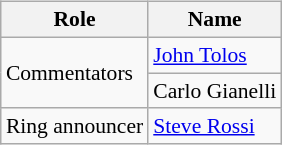<table class=wikitable style="font-size:90%; margin: 0.5em 0 0.5em 1em; float: right; clear: right;">
<tr>
<th>Role</th>
<th>Name</th>
</tr>
<tr>
<td rowspan=2>Commentators</td>
<td><a href='#'>John Tolos</a></td>
</tr>
<tr>
<td>Carlo Gianelli</td>
</tr>
<tr>
<td>Ring announcer</td>
<td><a href='#'>Steve Rossi</a></td>
</tr>
</table>
